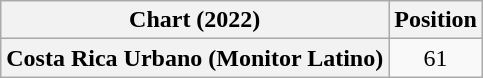<table class="wikitable sortable plainrowheaders" style="text-align:center">
<tr>
<th scope="col">Chart (2022)</th>
<th scope="col">Position</th>
</tr>
<tr>
<th scope="row">Costa Rica Urbano (Monitor Latino)</th>
<td>61</td>
</tr>
</table>
